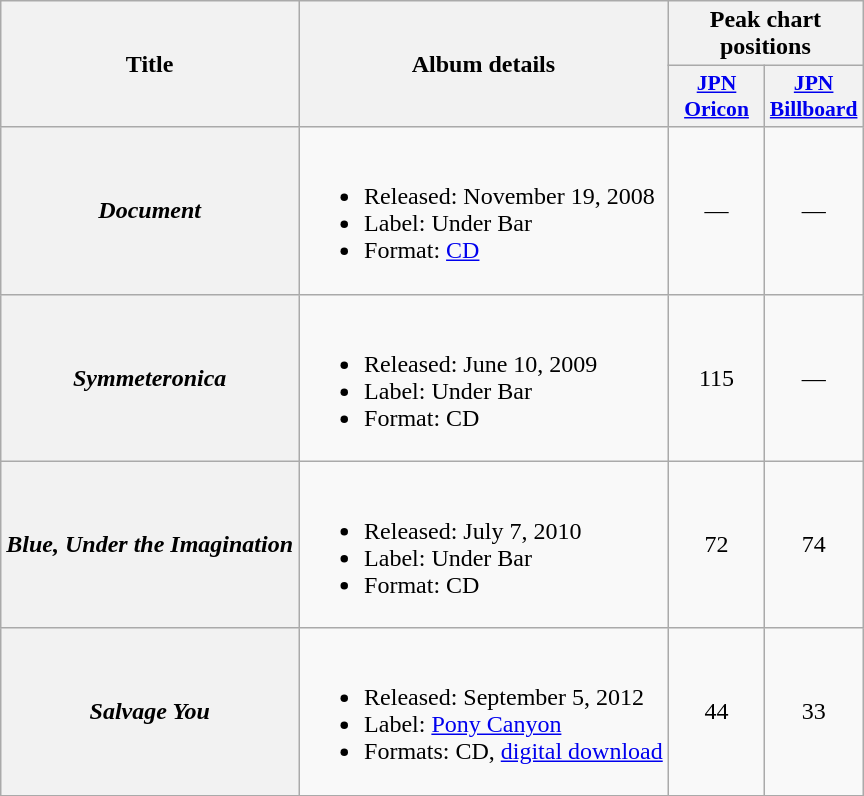<table class="wikitable plainrowheaders">
<tr>
<th scope="col" rowspan="2">Title</th>
<th scope="col" rowspan="2">Album details</th>
<th scope="col" colspan="2">Peak chart positions</th>
</tr>
<tr>
<th scope="col" style="width:4em;font-size:90%"><a href='#'>JPN<br>Oricon</a><br></th>
<th scope="col" style="width:4em;font-size:90%"><a href='#'>JPN<br>Billboard</a></th>
</tr>
<tr>
<th scope="row"><em>Document</em></th>
<td><br><ul><li>Released: November 19, 2008</li><li>Label: Under Bar</li><li>Format: <a href='#'>CD</a></li></ul></td>
<td align="center">—</td>
<td align="center">—</td>
</tr>
<tr>
<th scope="row"><em>Symmeteronica</em></th>
<td><br><ul><li>Released: June 10, 2009</li><li>Label: Under Bar</li><li>Format: CD</li></ul></td>
<td align="center">115</td>
<td align="center">—</td>
</tr>
<tr>
<th scope="row"><em>Blue, Under the Imagination</em></th>
<td><br><ul><li>Released: July 7, 2010</li><li>Label: Under Bar</li><li>Format: CD</li></ul></td>
<td align="center">72</td>
<td align="center">74</td>
</tr>
<tr>
<th scope="row"><em>Salvage You</em></th>
<td><br><ul><li>Released: September 5, 2012</li><li>Label: <a href='#'>Pony Canyon</a></li><li>Formats: CD, <a href='#'>digital download</a></li></ul></td>
<td align="center">44</td>
<td align="center">33</td>
</tr>
</table>
